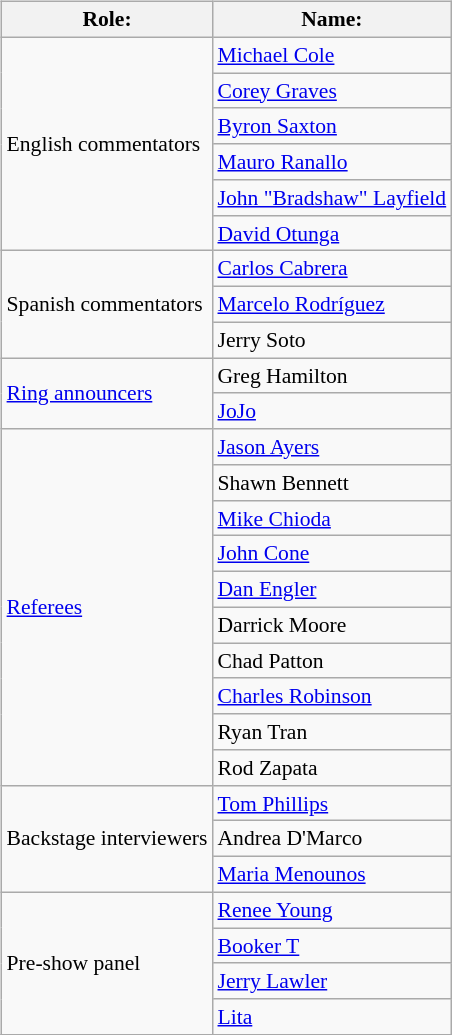<table class=wikitable style="font-size:90%; margin: 0.5em 0 0.5em 1em; float: right; clear: right;">
<tr>
<th>Role:</th>
<th>Name:</th>
</tr>
<tr>
<td rowspan=6>English commentators</td>
<td><a href='#'>Michael Cole</a> </td>
</tr>
<tr>
<td><a href='#'>Corey Graves</a> </td>
</tr>
<tr>
<td><a href='#'>Byron Saxton</a> </td>
</tr>
<tr>
<td><a href='#'>Mauro Ranallo</a> </td>
</tr>
<tr>
<td><a href='#'>John "Bradshaw" Layfield</a> </td>
</tr>
<tr>
<td><a href='#'>David Otunga</a> </td>
</tr>
<tr>
<td rowspan=3>Spanish commentators</td>
<td><a href='#'>Carlos Cabrera</a></td>
</tr>
<tr>
<td><a href='#'>Marcelo Rodríguez</a></td>
</tr>
<tr>
<td>Jerry Soto</td>
</tr>
<tr>
<td rowspan=2><a href='#'>Ring announcers</a></td>
<td>Greg Hamilton </td>
</tr>
<tr>
<td><a href='#'>JoJo</a> </td>
</tr>
<tr>
<td rowspan=10><a href='#'>Referees</a></td>
<td><a href='#'>Jason Ayers</a></td>
</tr>
<tr>
<td>Shawn Bennett</td>
</tr>
<tr>
<td><a href='#'>Mike Chioda</a></td>
</tr>
<tr>
<td><a href='#'>John Cone</a></td>
</tr>
<tr>
<td><a href='#'>Dan Engler</a></td>
</tr>
<tr>
<td>Darrick Moore</td>
</tr>
<tr>
<td>Chad Patton</td>
</tr>
<tr>
<td><a href='#'>Charles Robinson</a></td>
</tr>
<tr>
<td>Ryan Tran</td>
</tr>
<tr>
<td>Rod Zapata</td>
</tr>
<tr>
<td rowspan=3>Backstage interviewers</td>
<td><a href='#'>Tom Phillips</a></td>
</tr>
<tr>
<td>Andrea D'Marco</td>
</tr>
<tr>
<td><a href='#'>Maria Menounos</a></td>
</tr>
<tr>
<td rowspan=4>Pre-show panel</td>
<td><a href='#'>Renee Young</a></td>
</tr>
<tr>
<td><a href='#'>Booker T</a></td>
</tr>
<tr>
<td><a href='#'>Jerry Lawler</a></td>
</tr>
<tr>
<td><a href='#'>Lita</a></td>
</tr>
<tr>
</tr>
</table>
